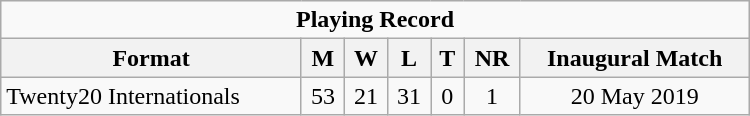<table class="wikitable" style="text-align: center; width: 500px;">
<tr>
<td colspan=7 align="center"><strong>Playing Record</strong></td>
</tr>
<tr>
<th>Format</th>
<th>M</th>
<th>W</th>
<th>L</th>
<th>T</th>
<th>NR</th>
<th>Inaugural Match</th>
</tr>
<tr>
<td align="left">Twenty20 Internationals</td>
<td>53</td>
<td>21</td>
<td>31</td>
<td>0</td>
<td>1</td>
<td>20 May 2019</td>
</tr>
</table>
